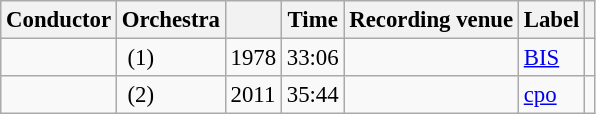<table class="wikitable sortable" style="margin-right:0; font-size:95%">
<tr>
<th scope="col">Conductor</th>
<th scope="col">Orchestra</th>
<th scope="col"></th>
<th scope="col">Time</th>
<th scope="col">Recording venue</th>
<th scope="col">Label</th>
<th scope="col"class="unsortable"></th>
</tr>
<tr>
<td></td>
<td> (1)</td>
<td>1978</td>
<td>33:06</td>
<td></td>
<td><a href='#'>BIS</a></td>
<td></td>
</tr>
<tr>
<td></td>
<td> (2)</td>
<td>2011</td>
<td>35:44</td>
<td></td>
<td><a href='#'>cpo</a></td>
<td></td>
</tr>
</table>
